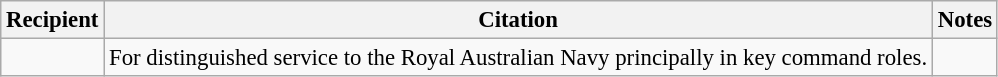<table class="wikitable" style="font-size:95%;">
<tr>
<th>Recipient</th>
<th>Citation</th>
<th>Notes</th>
</tr>
<tr>
<td></td>
<td>For distinguished service to the Royal Australian Navy principally in key command roles.</td>
<td></td>
</tr>
</table>
